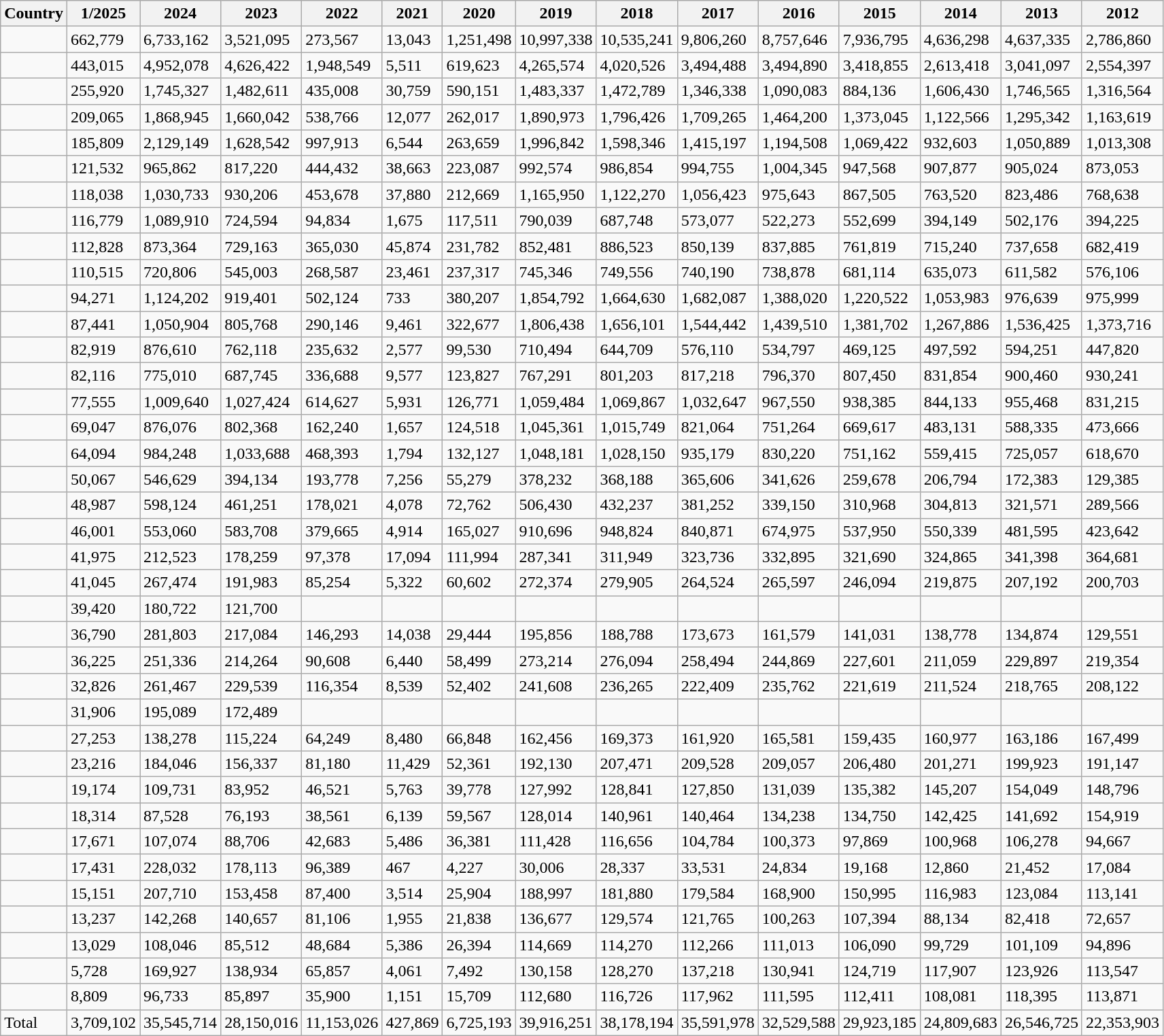<table class="wikitable sortable collapsible autocollapse static-row-numbers static-row-header-hash">
<tr>
<th>Country</th>
<th>1/2025</th>
<th>2024</th>
<th>2023</th>
<th>2022</th>
<th>2021</th>
<th>2020</th>
<th>2019</th>
<th>2018</th>
<th>2017</th>
<th>2016</th>
<th>2015</th>
<th>2014</th>
<th>2013</th>
<th>2012</th>
</tr>
<tr>
<td></td>
<td>662,779</td>
<td>6,733,162</td>
<td>3,521,095</td>
<td>273,567</td>
<td>13,043</td>
<td>1,251,498</td>
<td>10,997,338</td>
<td>10,535,241</td>
<td>9,806,260</td>
<td>8,757,646</td>
<td>7,936,795</td>
<td>4,636,298</td>
<td>4,637,335</td>
<td>2,786,860</td>
</tr>
<tr>
<td></td>
<td>443,015</td>
<td>4,952,078</td>
<td>4,626,422</td>
<td>1,948,549</td>
<td>5,511</td>
<td>619,623</td>
<td>4,265,574</td>
<td>4,020,526</td>
<td>3,494,488</td>
<td>3,494,890</td>
<td>3,418,855</td>
<td>2,613,418</td>
<td>3,041,097</td>
<td>2,554,397</td>
</tr>
<tr>
<td></td>
<td>255,920</td>
<td>1,745,327</td>
<td>1,482,611</td>
<td>435,008</td>
<td>30,759</td>
<td>590,151</td>
<td>1,483,337</td>
<td>1,472,789</td>
<td>1,346,338</td>
<td>1,090,083</td>
<td>884,136</td>
<td>1,606,430</td>
<td>1,746,565</td>
<td>1,316,564</td>
</tr>
<tr>
<td></td>
<td>209,065</td>
<td>1,868,945</td>
<td>1,660,042</td>
<td>538,766</td>
<td>12,077</td>
<td>262,017</td>
<td>1,890,973</td>
<td>1,796,426</td>
<td>1,709,265</td>
<td>1,464,200</td>
<td>1,373,045</td>
<td>1,122,566</td>
<td>1,295,342</td>
<td>1,163,619</td>
</tr>
<tr>
<td></td>
<td>185,809</td>
<td>2,129,149</td>
<td>1,628,542</td>
<td>997,913</td>
<td>6,544</td>
<td>263,659</td>
<td>1,996,842</td>
<td>1,598,346</td>
<td>1,415,197</td>
<td>1,194,508</td>
<td>1,069,422</td>
<td>932,603</td>
<td>1,050,889</td>
<td>1,013,308</td>
</tr>
<tr>
<td></td>
<td>121,532</td>
<td>965,862</td>
<td>817,220</td>
<td>444,432</td>
<td>38,663</td>
<td>223,087</td>
<td>992,574</td>
<td>986,854</td>
<td>994,755</td>
<td>1,004,345</td>
<td>947,568</td>
<td>907,877</td>
<td>905,024</td>
<td>873,053</td>
</tr>
<tr>
<td></td>
<td>118,038</td>
<td>1,030,733</td>
<td>930,206</td>
<td>453,678</td>
<td>37,880</td>
<td>212,669</td>
<td>1,165,950</td>
<td>1,122,270</td>
<td>1,056,423</td>
<td>975,643</td>
<td>867,505</td>
<td>763,520</td>
<td>823,486</td>
<td>768,638</td>
</tr>
<tr>
<td></td>
<td>116,779</td>
<td>1,089,910</td>
<td>724,594</td>
<td>94,834</td>
<td>1,675</td>
<td>117,511</td>
<td>790,039</td>
<td>687,748</td>
<td>573,077</td>
<td>522,273</td>
<td>552,699</td>
<td>394,149</td>
<td>502,176</td>
<td>394,225</td>
</tr>
<tr>
<td></td>
<td>112,828</td>
<td>873,364</td>
<td>729,163</td>
<td>365,030</td>
<td>45,874</td>
<td>231,782</td>
<td>852,481</td>
<td>886,523</td>
<td>850,139</td>
<td>837,885</td>
<td>761,819</td>
<td>715,240</td>
<td>737,658</td>
<td>682,419</td>
</tr>
<tr>
<td></td>
<td>110,515</td>
<td>720,806</td>
<td>545,003</td>
<td>268,587</td>
<td>23,461</td>
<td>237,317</td>
<td>745,346</td>
<td>749,556</td>
<td>740,190</td>
<td>738,878</td>
<td>681,114</td>
<td>635,073</td>
<td>611,582</td>
<td>576,106</td>
</tr>
<tr>
<td></td>
<td>94,271</td>
<td>1,124,202</td>
<td>919,401</td>
<td>502,124</td>
<td>733</td>
<td>380,207</td>
<td>1,854,792</td>
<td>1,664,630</td>
<td>1,682,087</td>
<td>1,388,020</td>
<td>1,220,522</td>
<td>1,053,983</td>
<td>976,639</td>
<td>975,999</td>
</tr>
<tr>
<td></td>
<td>87,441</td>
<td>1,050,904</td>
<td>805,768</td>
<td>290,146</td>
<td>9,461</td>
<td>322,677</td>
<td>1,806,438</td>
<td>1,656,101</td>
<td>1,544,442</td>
<td>1,439,510</td>
<td>1,381,702</td>
<td>1,267,886</td>
<td>1,536,425</td>
<td>1,373,716</td>
</tr>
<tr>
<td></td>
<td>82,919</td>
<td>876,610</td>
<td>762,118</td>
<td>235,632</td>
<td>2,577</td>
<td>99,530</td>
<td>710,494</td>
<td>644,709</td>
<td>576,110</td>
<td>534,797</td>
<td>469,125</td>
<td>497,592</td>
<td>594,251</td>
<td>447,820</td>
</tr>
<tr>
<td></td>
<td>82,116</td>
<td>775,010</td>
<td>687,745</td>
<td>336,688</td>
<td>9,577</td>
<td>123,827</td>
<td>767,291</td>
<td>801,203</td>
<td>817,218</td>
<td>796,370</td>
<td>807,450</td>
<td>831,854</td>
<td>900,460</td>
<td>930,241</td>
</tr>
<tr>
<td></td>
<td>77,555</td>
<td>1,009,640</td>
<td>1,027,424</td>
<td>614,627</td>
<td>5,931</td>
<td>126,771</td>
<td>1,059,484</td>
<td>1,069,867</td>
<td>1,032,647</td>
<td>967,550</td>
<td>938,385</td>
<td>844,133</td>
<td>955,468</td>
<td>831,215</td>
</tr>
<tr>
<td></td>
<td>69,047</td>
<td>876,076</td>
<td>802,368</td>
<td>162,240</td>
<td>1,657</td>
<td>124,518</td>
<td>1,045,361</td>
<td>1,015,749</td>
<td>821,064</td>
<td>751,264</td>
<td>669,617</td>
<td>483,131</td>
<td>588,335</td>
<td>473,666</td>
</tr>
<tr>
<td></td>
<td>64,094</td>
<td>984,248</td>
<td>1,033,688</td>
<td>468,393</td>
<td>1,794</td>
<td>132,127</td>
<td>1,048,181</td>
<td>1,028,150</td>
<td>935,179</td>
<td>830,220</td>
<td>751,162</td>
<td>559,415</td>
<td>725,057</td>
<td>618,670</td>
</tr>
<tr>
<td></td>
<td>50,067</td>
<td>546,629</td>
<td>394,134</td>
<td>193,778</td>
<td>7,256</td>
<td>55,279</td>
<td>378,232</td>
<td>368,188</td>
<td>365,606</td>
<td>341,626</td>
<td>259,678</td>
<td>206,794</td>
<td>172,383</td>
<td>129,385</td>
</tr>
<tr>
<td></td>
<td>48,987</td>
<td>598,124</td>
<td>461,251</td>
<td>178,021</td>
<td>4,078</td>
<td>72,762</td>
<td>506,430</td>
<td>432,237</td>
<td>381,252</td>
<td>339,150</td>
<td>310,968</td>
<td>304,813</td>
<td>321,571</td>
<td>289,566</td>
</tr>
<tr>
<td></td>
<td>46,001</td>
<td>553,060</td>
<td>583,708</td>
<td>379,665</td>
<td>4,914</td>
<td>165,027</td>
<td>910,696</td>
<td>948,824</td>
<td>840,871</td>
<td>674,975</td>
<td>537,950</td>
<td>550,339</td>
<td>481,595</td>
<td>423,642</td>
</tr>
<tr>
<td></td>
<td>41,975</td>
<td>212,523</td>
<td>178,259</td>
<td>97,378</td>
<td>17,094</td>
<td>111,994</td>
<td>287,341</td>
<td>311,949</td>
<td>323,736</td>
<td>332,895</td>
<td>321,690</td>
<td>324,865</td>
<td>341,398</td>
<td>364,681</td>
</tr>
<tr>
<td></td>
<td>41,045</td>
<td>267,474</td>
<td>191,983</td>
<td>85,254</td>
<td>5,322</td>
<td>60,602</td>
<td>272,374</td>
<td>279,905</td>
<td>264,524</td>
<td>265,597</td>
<td>246,094</td>
<td>219,875</td>
<td>207,192</td>
<td>200,703</td>
</tr>
<tr>
<td></td>
<td>39,420</td>
<td>180,722</td>
<td>121,700</td>
<td></td>
<td></td>
<td></td>
<td></td>
<td></td>
<td></td>
<td></td>
<td></td>
<td></td>
<td></td>
<td></td>
</tr>
<tr>
<td></td>
<td>36,790</td>
<td>281,803</td>
<td>217,084</td>
<td>146,293</td>
<td>14,038</td>
<td>29,444</td>
<td>195,856</td>
<td>188,788</td>
<td>173,673</td>
<td>161,579</td>
<td>141,031</td>
<td>138,778</td>
<td>134,874</td>
<td>129,551</td>
</tr>
<tr>
<td></td>
<td>36,225</td>
<td>251,336</td>
<td>214,264</td>
<td>90,608</td>
<td>6,440</td>
<td>58,499</td>
<td>273,214</td>
<td>276,094</td>
<td>258,494</td>
<td>244,869</td>
<td>227,601</td>
<td>211,059</td>
<td>229,897</td>
<td>219,354</td>
</tr>
<tr>
<td></td>
<td>32,826</td>
<td>261,467</td>
<td>229,539</td>
<td>116,354</td>
<td>8,539</td>
<td>52,402</td>
<td>241,608</td>
<td>236,265</td>
<td>222,409</td>
<td>235,762</td>
<td>221,619</td>
<td>211,524</td>
<td>218,765</td>
<td>208,122</td>
</tr>
<tr>
<td></td>
<td>31,906</td>
<td>195,089</td>
<td>172,489</td>
<td></td>
<td></td>
<td></td>
<td></td>
<td></td>
<td></td>
<td></td>
<td></td>
<td></td>
<td></td>
<td></td>
</tr>
<tr>
<td></td>
<td>27,253</td>
<td>138,278</td>
<td>115,224</td>
<td>64,249</td>
<td>8,480</td>
<td>66,848</td>
<td>162,456</td>
<td>169,373</td>
<td>161,920</td>
<td>165,581</td>
<td>159,435</td>
<td>160,977</td>
<td>163,186</td>
<td>167,499</td>
</tr>
<tr>
<td></td>
<td>23,216</td>
<td>184,046</td>
<td>156,337</td>
<td>81,180</td>
<td>11,429</td>
<td>52,361</td>
<td>192,130</td>
<td>207,471</td>
<td>209,528</td>
<td>209,057</td>
<td>206,480</td>
<td>201,271</td>
<td>199,923</td>
<td>191,147</td>
</tr>
<tr>
<td></td>
<td>19,174</td>
<td>109,731</td>
<td>83,952</td>
<td>46,521</td>
<td>5,763</td>
<td>39,778</td>
<td>127,992</td>
<td>128,841</td>
<td>127,850</td>
<td>131,039</td>
<td>135,382</td>
<td>145,207</td>
<td>154,049</td>
<td>148,796</td>
</tr>
<tr>
<td></td>
<td>18,314</td>
<td>87,528</td>
<td>76,193</td>
<td>38,561</td>
<td>6,139</td>
<td>59,567</td>
<td>128,014</td>
<td>140,961</td>
<td>140,464</td>
<td>134,238</td>
<td>134,750</td>
<td>142,425</td>
<td>141,692</td>
<td>154,919</td>
</tr>
<tr>
<td></td>
<td>17,671</td>
<td>107,074</td>
<td>88,706</td>
<td>42,683</td>
<td>5,486</td>
<td>36,381</td>
<td>111,428</td>
<td>116,656</td>
<td>104,784</td>
<td>100,373</td>
<td>97,869</td>
<td>100,968</td>
<td>106,278</td>
<td>94,667</td>
</tr>
<tr>
<td></td>
<td>17,431</td>
<td>228,032</td>
<td>178,113</td>
<td>96,389</td>
<td>467</td>
<td>4,227</td>
<td>30,006</td>
<td>28,337</td>
<td>33,531</td>
<td>24,834</td>
<td>19,168</td>
<td>12,860</td>
<td>21,452</td>
<td>17,084</td>
</tr>
<tr>
<td></td>
<td>15,151</td>
<td>207,710</td>
<td>153,458</td>
<td>87,400</td>
<td>3,514</td>
<td>25,904</td>
<td>188,997</td>
<td>181,880</td>
<td>179,584</td>
<td>168,900</td>
<td>150,995</td>
<td>116,983</td>
<td>123,084</td>
<td>113,141</td>
</tr>
<tr>
<td></td>
<td>13,237</td>
<td>142,268</td>
<td>140,657</td>
<td>81,106</td>
<td>1,955</td>
<td>21,838</td>
<td>136,677</td>
<td>129,574</td>
<td>121,765</td>
<td>100,263</td>
<td>107,394</td>
<td>88,134</td>
<td>82,418</td>
<td>72,657</td>
</tr>
<tr>
<td></td>
<td>13,029</td>
<td>108,046</td>
<td>85,512</td>
<td>48,684</td>
<td>5,386</td>
<td>26,394</td>
<td>114,669</td>
<td>114,270</td>
<td>112,266</td>
<td>111,013</td>
<td>106,090</td>
<td>99,729</td>
<td>101,109</td>
<td>94,896</td>
</tr>
<tr>
<td></td>
<td>5,728</td>
<td>169,927</td>
<td>138,934</td>
<td>65,857</td>
<td>4,061</td>
<td>7,492</td>
<td>130,158</td>
<td>128,270</td>
<td>137,218</td>
<td>130,941</td>
<td>124,719</td>
<td>117,907</td>
<td>123,926</td>
<td>113,547</td>
</tr>
<tr>
<td></td>
<td>8,809</td>
<td>96,733</td>
<td>85,897</td>
<td>35,900</td>
<td>1,151</td>
<td>15,709</td>
<td>112,680</td>
<td>116,726</td>
<td>117,962</td>
<td>111,595</td>
<td>112,411</td>
<td>108,081</td>
<td>118,395</td>
<td>113,871</td>
</tr>
<tr>
<td>Total</td>
<td>3,709,102</td>
<td>35,545,714</td>
<td>28,150,016</td>
<td>11,153,026</td>
<td>427,869</td>
<td>6,725,193</td>
<td>39,916,251</td>
<td>38,178,194</td>
<td>35,591,978</td>
<td>32,529,588</td>
<td>29,923,185</td>
<td>24,809,683</td>
<td>26,546,725</td>
<td>22,353,903</td>
</tr>
</table>
